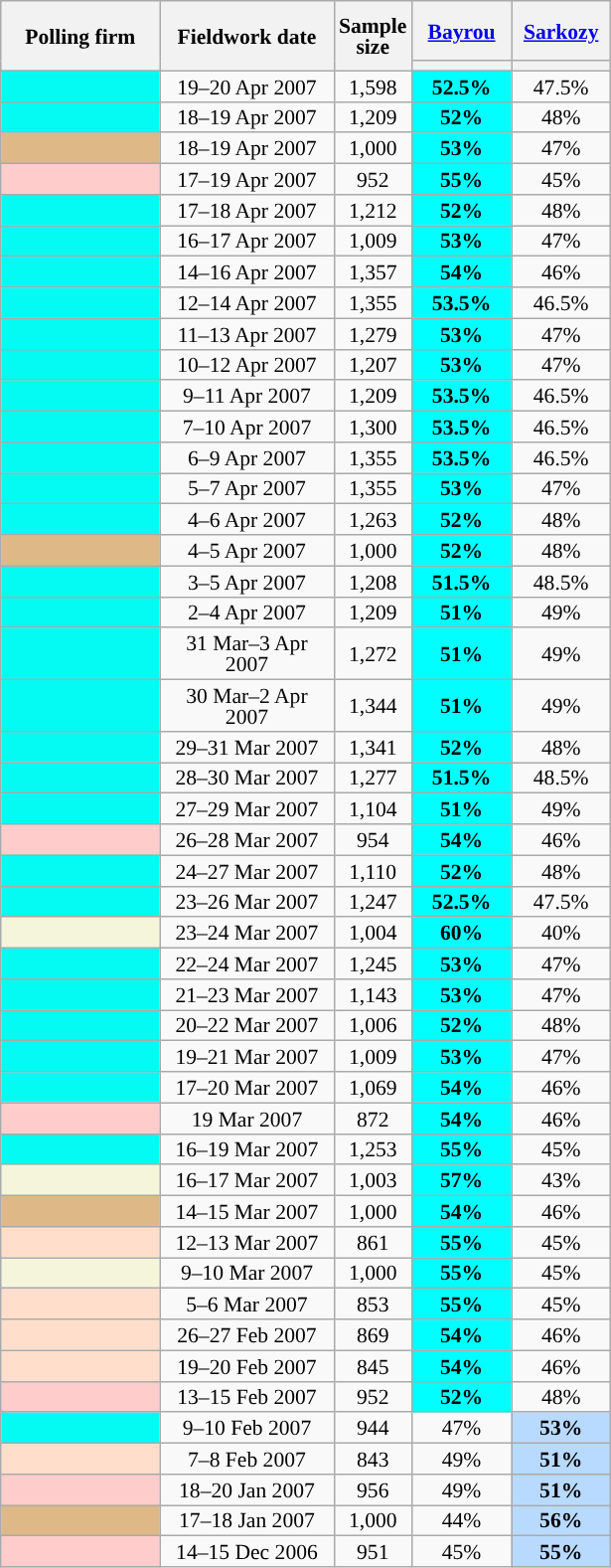<table class="wikitable sortable" style="text-align:center;font-size:90%;line-height:14px;">
<tr style="height:40px;">
<th style="width:100px;" rowspan="2">Polling firm</th>
<th style="width:110px;" rowspan="2">Fieldwork date</th>
<th style="width:35px;" rowspan="2">Sample<br>size</th>
<th class="unsortable" style="width:60px;"><a href='#'>Bayrou</a><br></th>
<th class="unsortable" style="width:60px;"><a href='#'>Sarkozy</a><br></th>
</tr>
<tr>
<th style="background:"></th>
<th style="background:"></th>
</tr>
<tr>
<td style="background:#04FBF4;"></td>
<td data-sort-value="2007-04-20">19–20 Apr 2007</td>
<td>1,598</td>
<td style="background:#00FFFF;"><strong>52.5%</strong></td>
<td>47.5%</td>
</tr>
<tr>
<td style="background:#04FBF4;"></td>
<td data-sort-value="2007-04-19">18–19 Apr 2007</td>
<td>1,209</td>
<td style="background:#00FFFF;"><strong>52%</strong></td>
<td>48%</td>
</tr>
<tr>
<td style="background:burlywood;"></td>
<td data-sort-value="2007-04-19">18–19 Apr 2007</td>
<td>1,000</td>
<td style="background:#00FFFF;"><strong>53%</strong></td>
<td>47%</td>
</tr>
<tr>
<td style="background:#FFCCCC;"></td>
<td data-sort-value="2007-04-19">17–19 Apr 2007</td>
<td>952</td>
<td style="background:#00FFFF;"><strong>55%</strong></td>
<td>45%</td>
</tr>
<tr>
<td style="background:#04FBF4;"></td>
<td data-sort-value="2007-04-18">17–18 Apr 2007</td>
<td>1,212</td>
<td style="background:#00FFFF;"><strong>52%</strong></td>
<td>48%</td>
</tr>
<tr>
<td style="background:#04FBF4;"></td>
<td data-sort-value="2007-04-17">16–17 Apr 2007</td>
<td>1,009</td>
<td style="background:#00FFFF;"><strong>53%</strong></td>
<td>47%</td>
</tr>
<tr>
<td style="background:#04FBF4;"></td>
<td data-sort-value="2007-04-16">14–16 Apr 2007</td>
<td>1,357</td>
<td style="background:#00FFFF;"><strong>54%</strong></td>
<td>46%</td>
</tr>
<tr>
<td style="background:#04FBF4;"></td>
<td data-sort-value="2007-04-14">12–14 Apr 2007</td>
<td>1,355</td>
<td style="background:#00FFFF;"><strong>53.5%</strong></td>
<td>46.5%</td>
</tr>
<tr>
<td style="background:#04FBF4;"></td>
<td data-sort-value="2007-04-13">11–13 Apr 2007</td>
<td>1,279</td>
<td style="background:#00FFFF;"><strong>53%</strong></td>
<td>47%</td>
</tr>
<tr>
<td style="background:#04FBF4;"></td>
<td data-sort-value="2007-04-12">10–12 Apr 2007</td>
<td>1,207</td>
<td style="background:#00FFFF;"><strong>53%</strong></td>
<td>47%</td>
</tr>
<tr>
<td style="background:#04FBF4;"></td>
<td data-sort-value="2007-04-11">9–11 Apr 2007</td>
<td>1,209</td>
<td style="background:#00FFFF;"><strong>53.5%</strong></td>
<td>46.5%</td>
</tr>
<tr>
<td style="background:#04FBF4;"></td>
<td data-sort-value="2007-04-10">7–10 Apr 2007</td>
<td>1,300</td>
<td style="background:#00FFFF;"><strong>53.5%</strong></td>
<td>46.5%</td>
</tr>
<tr>
<td style="background:#04FBF4;"></td>
<td data-sort-value="2007-04-09">6–9 Apr 2007</td>
<td>1,355</td>
<td style="background:#00FFFF;"><strong>53.5%</strong></td>
<td>46.5%</td>
</tr>
<tr>
<td style="background:#04FBF4;"></td>
<td data-sort-value="2007-04-07">5–7 Apr 2007</td>
<td>1,355</td>
<td style="background:#00FFFF;"><strong>53%</strong></td>
<td>47%</td>
</tr>
<tr>
<td style="background:#04FBF4;"></td>
<td data-sort-value="2007-04-06">4–6 Apr 2007</td>
<td>1,263</td>
<td style="background:#00FFFF;"><strong>52%</strong></td>
<td>48%</td>
</tr>
<tr>
<td style="background:burlywood;"></td>
<td data-sort-value="2007-04-05">4–5 Apr 2007</td>
<td>1,000</td>
<td style="background:#00FFFF;"><strong>52%</strong></td>
<td>48%</td>
</tr>
<tr>
<td style="background:#04FBF4;"></td>
<td data-sort-value="2007-04-05">3–5 Apr 2007</td>
<td>1,208</td>
<td style="background:#00FFFF;"><strong>51.5%</strong></td>
<td>48.5%</td>
</tr>
<tr>
<td style="background:#04FBF4;"></td>
<td data-sort-value="2007-04-04">2–4 Apr 2007</td>
<td>1,209</td>
<td style="background:#00FFFF;"><strong>51%</strong></td>
<td>49%</td>
</tr>
<tr>
<td style="background:#04FBF4;"></td>
<td data-sort-value="2007-04-03">31 Mar–3 Apr 2007</td>
<td>1,272</td>
<td style="background:#00FFFF;"><strong>51%</strong></td>
<td>49%</td>
</tr>
<tr>
<td style="background:#04FBF4;"></td>
<td data-sort-value="2007-04-02">30 Mar–2 Apr 2007</td>
<td>1,344</td>
<td style="background:#00FFFF;"><strong>51%</strong></td>
<td>49%</td>
</tr>
<tr>
<td style="background:#04FBF4;"></td>
<td data-sort-value="2007-03-31">29–31 Mar 2007</td>
<td>1,341</td>
<td style="background:#00FFFF;"><strong>52%</strong></td>
<td>48%</td>
</tr>
<tr>
<td style="background:#04FBF4;"></td>
<td data-sort-value="2007-03-30">28–30 Mar 2007</td>
<td>1,277</td>
<td style="background:#00FFFF;"><strong>51.5%</strong></td>
<td>48.5%</td>
</tr>
<tr>
<td style="background:#04FBF4;"></td>
<td data-sort-value="2007-03-29">27–29 Mar 2007</td>
<td>1,104</td>
<td style="background:#00FFFF;"><strong>51%</strong></td>
<td>49%</td>
</tr>
<tr>
<td style="background:#FFCCCC;"></td>
<td data-sort-value="2007-03-28">26–28 Mar 2007</td>
<td>954</td>
<td style="background:#00FFFF;"><strong>54%</strong></td>
<td>46%</td>
</tr>
<tr>
<td style="background:#04FBF4;"> </td>
<td data-sort-value="2007-03-27">24–27 Mar 2007</td>
<td>1,110</td>
<td style="background:#00FFFF;"><strong>52%</strong></td>
<td>48%</td>
</tr>
<tr>
<td style="background:#04FBF4;"></td>
<td data-sort-value="2007-03-26">23–26 Mar 2007</td>
<td>1,247</td>
<td style="background:#00FFFF;"><strong>52.5%</strong></td>
<td>47.5%</td>
</tr>
<tr>
<td style="background:beige;"></td>
<td data-sort-value="2007-03-24">23–24 Mar 2007</td>
<td>1,004</td>
<td style="background:#00FFFF;"><strong>60%</strong></td>
<td>40%</td>
</tr>
<tr>
<td style="background:#04FBF4;"></td>
<td data-sort-value="2007-03-24">22–24 Mar 2007</td>
<td>1,245</td>
<td style="background:#00FFFF;"><strong>53%</strong></td>
<td>47%</td>
</tr>
<tr>
<td style="background:#04FBF4;"></td>
<td data-sort-value="2007-03-23">21–23 Mar 2007</td>
<td>1,143</td>
<td style="background:#00FFFF;"><strong>53%</strong></td>
<td>47%</td>
</tr>
<tr>
<td style="background:#04FBF4;"></td>
<td data-sort-value="2007-03-22">20–22 Mar 2007</td>
<td>1,006</td>
<td style="background:#00FFFF;"><strong>52%</strong></td>
<td>48%</td>
</tr>
<tr>
<td style="background:#04FBF4;"></td>
<td data-sort-value="2007-03-21">19–21 Mar 2007</td>
<td>1,009</td>
<td style="background:#00FFFF;"><strong>53%</strong></td>
<td>47%</td>
</tr>
<tr>
<td style="background:#04FBF4;"></td>
<td data-sort-value="2007-03-20">17–20 Mar 2007</td>
<td>1,069</td>
<td style="background:#00FFFF;"><strong>54%</strong></td>
<td>46%</td>
</tr>
<tr>
<td style="background:#FFCCCC;"></td>
<td data-sort-value="2007-03-19">19 Mar 2007</td>
<td>872</td>
<td style="background:#00FFFF;"><strong>54%</strong></td>
<td>46%</td>
</tr>
<tr>
<td style="background:#04FBF4;"></td>
<td data-sort-value="2007-03-19">16–19 Mar 2007</td>
<td>1,253</td>
<td style="background:#00FFFF;"><strong>55%</strong></td>
<td>45%</td>
</tr>
<tr>
<td style="background:beige;"></td>
<td data-sort-value="2007-03-17">16–17 Mar 2007</td>
<td>1,003</td>
<td style="background:#00FFFF;"><strong>57%</strong></td>
<td>43%</td>
</tr>
<tr>
<td style="background:burlywood;"></td>
<td data-sort-value="2007-03-15">14–15 Mar 2007</td>
<td>1,000</td>
<td style="background:#00FFFF;"><strong>54%</strong></td>
<td>46%</td>
</tr>
<tr>
<td style="background:#FFDFCC;"></td>
<td data-sort-value="2007-03-13">12–13 Mar 2007</td>
<td>861</td>
<td style="background:#00FFFF;"><strong>55%</strong></td>
<td>45%</td>
</tr>
<tr>
<td style="background:beige;"></td>
<td data-sort-value="2007-03-10">9–10 Mar 2007</td>
<td>1,000</td>
<td style="background:#00FFFF;"><strong>55%</strong></td>
<td>45%</td>
</tr>
<tr>
<td style="background:#FFDFCC;"></td>
<td data-sort-value="2007-03-06">5–6 Mar 2007</td>
<td>853</td>
<td style="background:#00FFFF;"><strong>55%</strong></td>
<td>45%</td>
</tr>
<tr>
<td style="background:#FFDFCC;"></td>
<td data-sort-value="2007-02-27">26–27 Feb 2007</td>
<td>869</td>
<td style="background:#00FFFF;"><strong>54%</strong></td>
<td>46%</td>
</tr>
<tr>
<td style="background:#FFDFCC;"></td>
<td data-sort-value="2007-02-20">19–20 Feb 2007</td>
<td>845</td>
<td style="background:#00FFFF;"><strong>54%</strong></td>
<td>46%</td>
</tr>
<tr>
<td style="background:#FFCCCC;"></td>
<td data-sort-value="2007-02-15">13–15 Feb 2007</td>
<td>952</td>
<td style="background:#00FFFF;"><strong>52%</strong></td>
<td>48%</td>
</tr>
<tr>
<td style="background:#04FBF4;"></td>
<td data-sort-value="2007-02-10">9–10 Feb 2007</td>
<td>944</td>
<td>47%</td>
<td style="background:#B9DAFF;"><strong>53%</strong></td>
</tr>
<tr>
<td style="background:#FFDFCC;"></td>
<td data-sort-value="2007-02-08">7–8 Feb 2007</td>
<td>843</td>
<td>49%</td>
<td style="background:#B9DAFF;"><strong>51%</strong></td>
</tr>
<tr>
<td style="background:#FFCCCC;"></td>
<td data-sort-value="2007-01-20">18–20 Jan 2007</td>
<td>956</td>
<td>49%</td>
<td style="background:#B9DAFF;"><strong>51%</strong></td>
</tr>
<tr>
<td style="background:burlywood;"></td>
<td data-sort-value="2007-01-18">17–18 Jan 2007</td>
<td>1,000</td>
<td>44%</td>
<td style="background:#B9DAFF;"><strong>56%</strong></td>
</tr>
<tr>
<td style="background:#FFCCCC;"></td>
<td data-sort-value="2006-12-15">14–15 Dec 2006</td>
<td>951</td>
<td>45%</td>
<td style="background:#B9DAFF;"><strong>55%</strong></td>
</tr>
</table>
